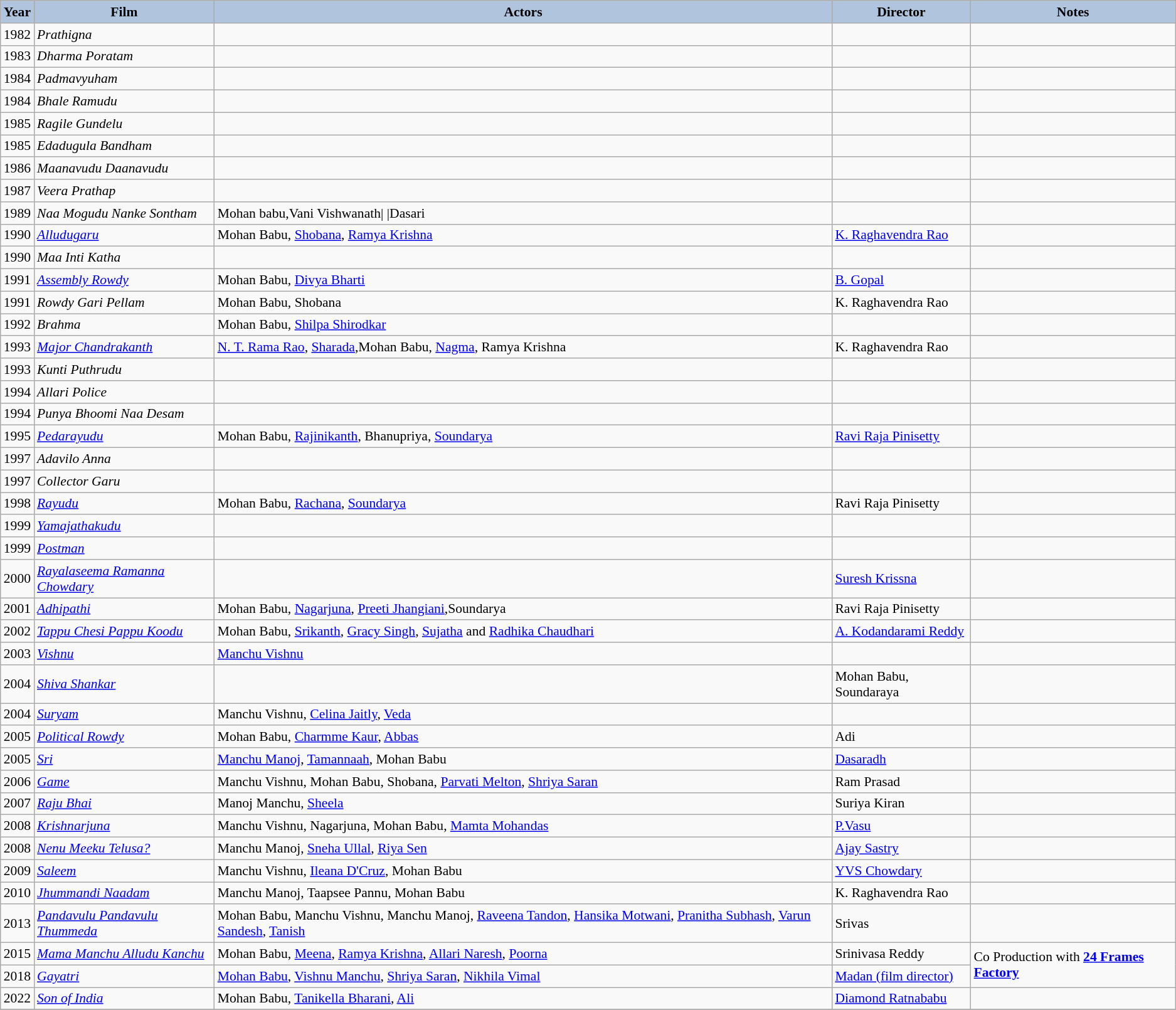<table class="wikitable" style="font-size:90%">
<tr style="text-align:center;">
<th style="text-align:center; background:#b0c4de;">Year</th>
<th style="text-align:center; background:#b0c4de;">Film</th>
<th style="text-align:center; background:#b0c4de;">Actors</th>
<th style="text-align:center; background:#b0c4de;">Director</th>
<th style="text-align:center; background:#b0c4de;">Notes</th>
</tr>
<tr>
<td>1982</td>
<td><em>Prathigna </em></td>
<td></td>
<td></td>
<td></td>
</tr>
<tr>
<td>1983</td>
<td><em>Dharma Poratam </em></td>
<td></td>
<td></td>
<td></td>
</tr>
<tr>
<td>1984</td>
<td><em> Padmavyuham</em></td>
<td></td>
<td></td>
<td></td>
</tr>
<tr>
<td>1984</td>
<td><em> Bhale Ramudu</em></td>
<td></td>
<td></td>
<td></td>
</tr>
<tr>
<td>1985</td>
<td><em> Ragile Gundelu</em></td>
<td></td>
<td></td>
<td></td>
</tr>
<tr>
<td>1985</td>
<td><em> Edadugula Bandham </em></td>
<td></td>
<td></td>
<td></td>
</tr>
<tr>
<td>1986</td>
<td><em>  Maanavudu Daanavudu  </em></td>
<td></td>
<td></td>
<td></td>
</tr>
<tr>
<td>1987</td>
<td><em> Veera Prathap </em></td>
<td></td>
<td></td>
<td></td>
</tr>
<tr>
<td>1989</td>
<td><em>Naa Mogudu Nanke Sontham </em></td>
<td>Mohan babu,Vani Vishwanath| |Dasari</td>
<td></td>
</tr>
<tr>
<td>1990</td>
<td><em><a href='#'>Alludugaru</a></em></td>
<td>Mohan Babu, <a href='#'>Shobana</a>, <a href='#'>Ramya Krishna</a></td>
<td><a href='#'>K. Raghavendra Rao</a></td>
<td></td>
</tr>
<tr>
<td>1990</td>
<td><em>  Maa Inti Katha </em></td>
<td></td>
<td></td>
<td></td>
</tr>
<tr>
<td>1991</td>
<td><em><a href='#'>Assembly Rowdy</a> </em></td>
<td>Mohan Babu, <a href='#'>Divya Bharti</a></td>
<td><a href='#'>B. Gopal</a></td>
<td></td>
</tr>
<tr>
<td>1991</td>
<td><em>Rowdy Gari Pellam </em></td>
<td>Mohan Babu, Shobana</td>
<td>K. Raghavendra Rao</td>
<td></td>
</tr>
<tr>
<td>1992</td>
<td><em> Brahma </em></td>
<td>Mohan Babu, <a href='#'>Shilpa Shirodkar</a></td>
<td></td>
<td></td>
</tr>
<tr>
<td>1993</td>
<td><em><a href='#'>Major Chandrakanth</a> </em></td>
<td><a href='#'>N. T. Rama Rao</a>, <a href='#'>Sharada</a>,Mohan Babu, <a href='#'>Nagma</a>, Ramya Krishna</td>
<td>K. Raghavendra Rao</td>
<td></td>
</tr>
<tr>
<td>1993</td>
<td><em> Kunti Puthrudu</em></td>
<td></td>
<td></td>
<td></td>
</tr>
<tr>
<td>1994</td>
<td><em>Allari Police </em></td>
<td></td>
<td></td>
<td></td>
</tr>
<tr>
<td>1994</td>
<td><em> Punya Bhoomi Naa Desam  </em></td>
<td></td>
<td></td>
<td></td>
</tr>
<tr>
<td>1995</td>
<td><em> <a href='#'>Pedarayudu</a></em></td>
<td>Mohan Babu, <a href='#'>Rajinikanth</a>, Bhanupriya, <a href='#'>Soundarya</a></td>
<td><a href='#'>Ravi Raja Pinisetty</a></td>
<td></td>
</tr>
<tr>
<td>1997</td>
<td><em>  Adavilo Anna </em></td>
<td></td>
<td></td>
<td></td>
</tr>
<tr>
<td>1997</td>
<td><em>  Collector Garu </em></td>
<td></td>
<td></td>
<td></td>
</tr>
<tr>
<td>1998</td>
<td><em> <a href='#'>Rayudu</a></em></td>
<td>Mohan Babu, <a href='#'>Rachana</a>, <a href='#'>Soundarya</a></td>
<td>Ravi Raja Pinisetty</td>
<td></td>
</tr>
<tr>
<td>1999</td>
<td><em> <a href='#'>Yamajathakudu</a></em></td>
<td></td>
<td></td>
<td></td>
</tr>
<tr>
<td>1999</td>
<td><em><a href='#'>Postman</a></em></td>
<td></td>
<td></td>
<td></td>
</tr>
<tr>
<td>2000</td>
<td><em> <a href='#'>Rayalaseema Ramanna Chowdary</a> </em></td>
<td></td>
<td><a href='#'>Suresh Krissna</a></td>
<td></td>
</tr>
<tr>
<td>2001</td>
<td><em> <a href='#'>Adhipathi</a> </em></td>
<td>Mohan Babu, <a href='#'>Nagarjuna</a>, <a href='#'>Preeti Jhangiani</a>,Soundarya</td>
<td>Ravi Raja Pinisetty</td>
<td></td>
</tr>
<tr>
<td>2002</td>
<td><em><a href='#'>Tappu Chesi Pappu Koodu</a></em></td>
<td>Mohan Babu, <a href='#'>Srikanth</a>, <a href='#'>Gracy Singh</a>, <a href='#'>Sujatha</a> and <a href='#'>Radhika Chaudhari</a></td>
<td><a href='#'>A. Kodandarami Reddy</a></td>
<td></td>
</tr>
<tr>
<td>2003</td>
<td><em> <a href='#'>Vishnu</a></em></td>
<td><a href='#'>Manchu Vishnu</a></td>
<td></td>
<td></td>
</tr>
<tr>
<td>2004</td>
<td><em>  <a href='#'>Shiva Shankar</a> </em></td>
<td></td>
<td>Mohan Babu, Soundaraya</td>
<td></td>
</tr>
<tr>
<td>2004</td>
<td><em> <a href='#'>Suryam</a></em></td>
<td>Manchu Vishnu, <a href='#'>Celina Jaitly</a>, <a href='#'>Veda</a></td>
<td></td>
<td></td>
</tr>
<tr>
<td>2005</td>
<td><em> <a href='#'>Political Rowdy</a></em></td>
<td>Mohan Babu, <a href='#'>Charmme Kaur</a>, <a href='#'>Abbas</a></td>
<td>Adi</td>
<td></td>
</tr>
<tr>
<td>2005</td>
<td><em> <a href='#'>Sri</a></em></td>
<td><a href='#'>Manchu Manoj</a>, <a href='#'>Tamannaah</a>, Mohan Babu</td>
<td><a href='#'>Dasaradh</a></td>
<td></td>
</tr>
<tr>
<td>2006</td>
<td><em> <a href='#'>Game</a></em></td>
<td>Manchu Vishnu,  Mohan Babu, Shobana, <a href='#'>Parvati Melton</a>, <a href='#'>Shriya Saran</a></td>
<td>Ram Prasad</td>
<td></td>
</tr>
<tr>
<td>2007</td>
<td><em> <a href='#'>Raju Bhai</a> </em></td>
<td>Manoj Manchu, <a href='#'>Sheela</a></td>
<td>Suriya Kiran</td>
<td></td>
</tr>
<tr>
<td>2008</td>
<td><em> <a href='#'>Krishnarjuna</a> </em></td>
<td>Manchu Vishnu, Nagarjuna, Mohan Babu, <a href='#'>Mamta Mohandas</a></td>
<td><a href='#'>P.Vasu</a></td>
<td></td>
</tr>
<tr>
<td>2008</td>
<td><em> <a href='#'>Nenu Meeku Telusa?</a></em></td>
<td>Manchu Manoj, <a href='#'>Sneha Ullal</a>, <a href='#'>Riya Sen</a></td>
<td><a href='#'>Ajay Sastry</a></td>
<td></td>
</tr>
<tr>
<td>2009</td>
<td><em> <a href='#'>Saleem</a> </em></td>
<td>Manchu Vishnu, <a href='#'>Ileana D'Cruz</a>, Mohan Babu</td>
<td><a href='#'>YVS Chowdary</a></td>
<td></td>
</tr>
<tr>
<td>2010</td>
<td><em> <a href='#'>Jhummandi Naadam</a></em></td>
<td>Manchu Manoj, Taapsee Pannu, Mohan Babu</td>
<td>K. Raghavendra Rao</td>
<td></td>
</tr>
<tr>
<td>2013</td>
<td><em> <a href='#'>Pandavulu Pandavulu Thummeda</a></em></td>
<td>Mohan Babu, Manchu Vishnu, Manchu Manoj, <a href='#'>Raveena Tandon</a>, <a href='#'>Hansika Motwani</a>, <a href='#'>Pranitha Subhash</a>, <a href='#'>Varun Sandesh</a>, <a href='#'>Tanish</a></td>
<td>Srivas</td>
<td></td>
</tr>
<tr>
<td>2015</td>
<td><em><a href='#'>Mama Manchu Alludu Kanchu</a></em></td>
<td>Mohan Babu, <a href='#'>Meena</a>, <a href='#'>Ramya Krishna</a>, <a href='#'>Allari Naresh</a>, <a href='#'>Poorna</a></td>
<td>Srinivasa Reddy</td>
<td rowspan="2">Co Production with <strong><a href='#'>24 Frames Factory</a></strong></td>
</tr>
<tr>
<td>2018</td>
<td><em><a href='#'>Gayatri</a></em></td>
<td><a href='#'>Mohan Babu</a>, <a href='#'>Vishnu Manchu</a>, <a href='#'>Shriya Saran</a>, <a href='#'>Nikhila Vimal</a></td>
<td><a href='#'>Madan (film director)</a></td>
</tr>
<tr>
<td>2022</td>
<td><a href='#'><em>Son of India</em></a></td>
<td>Mohan Babu, <a href='#'>Tanikella Bharani</a>, <a href='#'>Ali</a></td>
<td><a href='#'>Diamond Ratnababu</a></td>
<td></td>
</tr>
<tr>
</tr>
</table>
